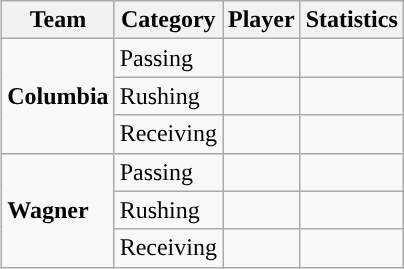<table class="wikitable" style="float: right;">
<tr>
<th>Team</th>
<th>Category</th>
<th>Player</th>
<th>Statistics</th>
</tr>
<tr>
<td rowspan=3><strong>Columbia</strong></td>
<td>Passing</td>
<td></td>
<td></td>
</tr>
<tr>
<td>Rushing</td>
<td></td>
<td></td>
</tr>
<tr>
<td>Receiving</td>
<td></td>
<td></td>
</tr>
<tr>
<td rowspan=3><strong>Wagner</strong></td>
<td>Passing</td>
<td></td>
<td></td>
</tr>
<tr>
<td>Rushing</td>
<td></td>
<td></td>
</tr>
<tr>
<td>Receiving</td>
<td></td>
<td></td>
</tr>
</table>
